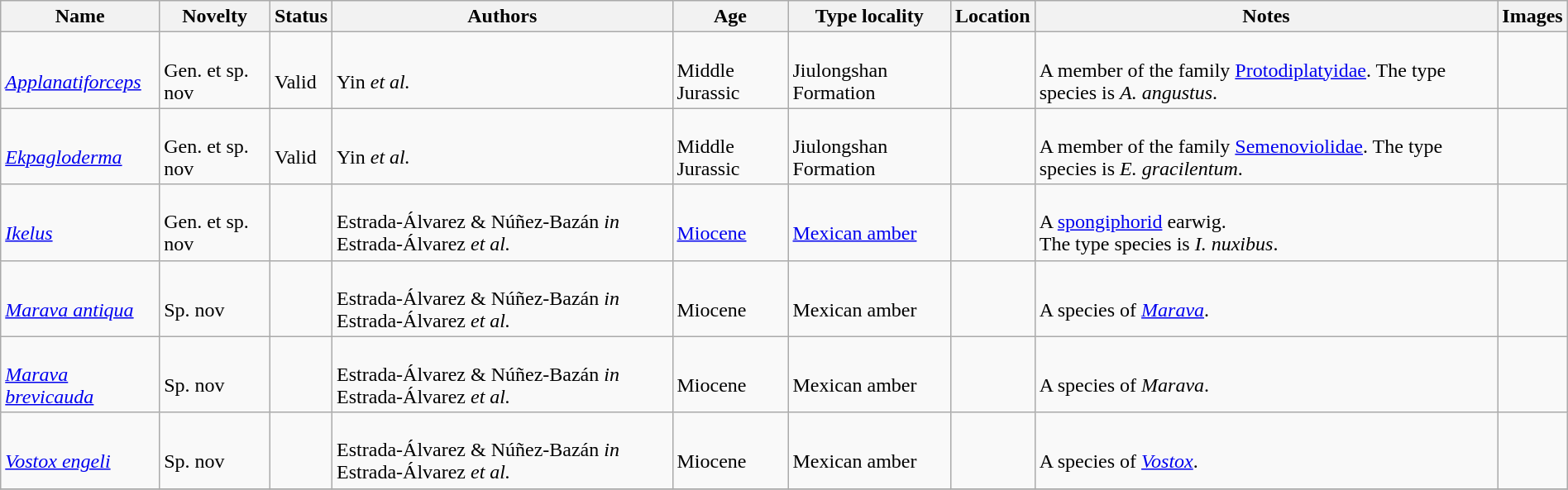<table class="wikitable sortable" align="center" width="100%">
<tr>
<th>Name</th>
<th>Novelty</th>
<th>Status</th>
<th>Authors</th>
<th>Age</th>
<th>Type locality</th>
<th>Location</th>
<th>Notes</th>
<th>Images</th>
</tr>
<tr>
<td><br><em><a href='#'>Applanatiforceps</a></em></td>
<td><br>Gen. et sp. nov</td>
<td><br>Valid</td>
<td><br>Yin <em>et al.</em></td>
<td><br>Middle Jurassic</td>
<td><br>Jiulongshan Formation</td>
<td><br></td>
<td><br>A member of the family <a href='#'>Protodiplatyidae</a>. The type species is <em>A. angustus</em>.</td>
<td></td>
</tr>
<tr>
<td><br><em><a href='#'>Ekpagloderma</a></em></td>
<td><br>Gen. et sp. nov</td>
<td><br>Valid</td>
<td><br>Yin <em>et al.</em></td>
<td><br>Middle Jurassic</td>
<td><br>Jiulongshan Formation</td>
<td><br></td>
<td><br>A member of the family <a href='#'>Semenoviolidae</a>. The type species is <em>E. gracilentum</em>.</td>
<td></td>
</tr>
<tr>
<td><br><em><a href='#'>Ikelus</a></em></td>
<td><br>Gen. et sp. nov</td>
<td></td>
<td><br>Estrada-Álvarez & Núñez-Bazán <em>in</em> Estrada-Álvarez <em>et al.</em></td>
<td><br><a href='#'>Miocene</a></td>
<td><br><a href='#'>Mexican amber</a></td>
<td><br></td>
<td><br>A <a href='#'>spongiphorid</a> earwig.<br> The type species is <em>I. nuxibus</em>.</td>
<td></td>
</tr>
<tr>
<td><br><em><a href='#'>Marava antiqua</a></em></td>
<td><br>Sp. nov</td>
<td></td>
<td><br>Estrada-Álvarez & Núñez-Bazán <em>in</em> Estrada-Álvarez <em>et al.</em></td>
<td><br>Miocene</td>
<td><br>Mexican amber</td>
<td><br></td>
<td><br>A species of <em><a href='#'>Marava</a></em>.</td>
<td></td>
</tr>
<tr>
<td><br><em><a href='#'>Marava brevicauda</a></em></td>
<td><br>Sp. nov</td>
<td></td>
<td><br>Estrada-Álvarez & Núñez-Bazán <em>in</em> Estrada-Álvarez <em>et al.</em></td>
<td><br>Miocene</td>
<td><br>Mexican amber</td>
<td><br></td>
<td><br>A species of <em>Marava</em>.</td>
<td></td>
</tr>
<tr>
<td><br><em><a href='#'>Vostox engeli</a></em></td>
<td><br>Sp. nov</td>
<td></td>
<td><br>Estrada-Álvarez & Núñez-Bazán <em>in</em> Estrada-Álvarez <em>et al.</em></td>
<td><br>Miocene</td>
<td><br>Mexican amber</td>
<td><br></td>
<td><br>A species of <em><a href='#'>Vostox</a></em>.</td>
<td></td>
</tr>
<tr>
</tr>
</table>
